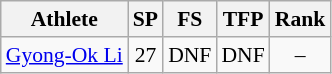<table class="wikitable" border="1" style="font-size:90%">
<tr>
<th>Athlete</th>
<th>SP</th>
<th>FS</th>
<th>TFP</th>
<th>Rank</th>
</tr>
<tr align=center>
<td align=left><a href='#'>Gyong-Ok Li</a></td>
<td>27</td>
<td>DNF</td>
<td>DNF</td>
<td>–</td>
</tr>
</table>
